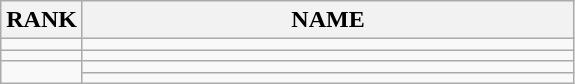<table class="wikitable">
<tr>
<th>RANK</th>
<th style="width: 20em">NAME</th>
</tr>
<tr>
<td align="center"></td>
<td></td>
</tr>
<tr>
<td align="center"></td>
<td></td>
</tr>
<tr>
<td rowspan=2 align="center"></td>
<td></td>
</tr>
<tr>
<td></td>
</tr>
</table>
